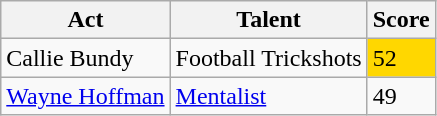<table class="wikitable">
<tr>
<th>Act</th>
<th>Talent</th>
<th>Score</th>
</tr>
<tr>
<td>Callie Bundy</td>
<td>Football Trickshots</td>
<td style="background:gold;">52</td>
</tr>
<tr>
<td><a href='#'>Wayne Hoffman</a></td>
<td><a href='#'>Mentalist</a></td>
<td>49</td>
</tr>
</table>
